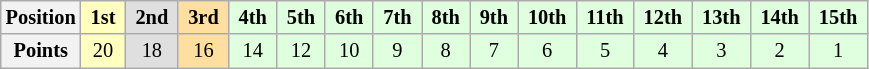<table class="wikitable" style="font-size:85%; text-align:center">
<tr>
<th>Position</th>
<td style="background:#ffffbf;"> <strong>1st</strong> </td>
<td style="background:#dfdfdf;"> <strong>2nd</strong> </td>
<td style="background:#ffdf9f;"> <strong>3rd</strong> </td>
<td style="background:#dfffdf;"> <strong>4th</strong> </td>
<td style="background:#dfffdf;"> <strong>5th</strong> </td>
<td style="background:#dfffdf;"> <strong>6th</strong> </td>
<td style="background:#dfffdf;"> <strong>7th</strong> </td>
<td style="background:#dfffdf;"> <strong>8th</strong> </td>
<td style="background:#dfffdf;"> <strong>9th</strong> </td>
<td style="background:#dfffdf;"> <strong>10th</strong> </td>
<td style="background:#dfffdf;"> <strong>11th</strong> </td>
<td style="background:#dfffdf;"> <strong>12th</strong> </td>
<td style="background:#dfffdf;"> <strong>13th</strong> </td>
<td style="background:#dfffdf;"> <strong>14th</strong> </td>
<td style="background:#dfffdf;"> <strong>15th</strong> </td>
</tr>
<tr>
<th>Points</th>
<td style="background:#ffffbf;">20</td>
<td style="background:#dfdfdf;">18</td>
<td style="background:#ffdf9f;">16</td>
<td style="background:#dfffdf;">14</td>
<td style="background:#dfffdf;">12</td>
<td style="background:#dfffdf;">10</td>
<td style="background:#dfffdf;">9</td>
<td style="background:#dfffdf;">8</td>
<td style="background:#dfffdf;">7</td>
<td style="background:#dfffdf;">6</td>
<td style="background:#dfffdf;">5</td>
<td style="background:#dfffdf;">4</td>
<td style="background:#dfffdf;">3</td>
<td style="background:#dfffdf;">2</td>
<td style="background:#dfffdf;">1</td>
</tr>
</table>
